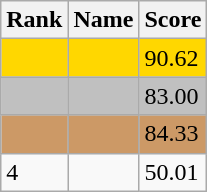<table class="wikitable">
<tr>
<th>Rank</th>
<th>Name</th>
<th>Score</th>
</tr>
<tr style="background:gold;">
<td></td>
<td></td>
<td>90.62</td>
</tr>
<tr style="background:silver;">
<td></td>
<td></td>
<td>83.00</td>
</tr>
<tr style="background:#cc9966;">
<td></td>
<td></td>
<td>84.33</td>
</tr>
<tr>
<td>4</td>
<td></td>
<td>50.01</td>
</tr>
</table>
